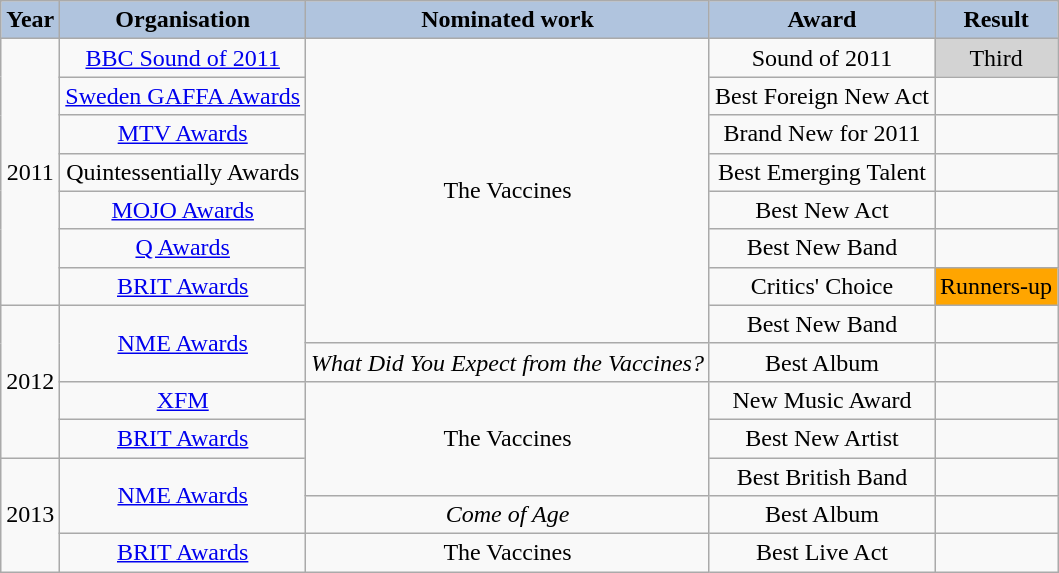<table class="wikitable" style="text-align:center;">
<tr>
<th style="background:#B0C4DE;">Year</th>
<th style="background:#B0C4DE;">Organisation</th>
<th style="background:#B0C4DE;">Nominated work</th>
<th style="background:#B0C4DE;">Award</th>
<th style="background:#B0C4DE;">Result</th>
</tr>
<tr>
<td rowspan="7">2011</td>
<td><a href='#'>BBC Sound of 2011</a></td>
<td rowspan="8">The Vaccines</td>
<td>Sound of 2011</td>
<td style="background:lightgrey">Third</td>
</tr>
<tr>
<td><a href='#'>Sweden GAFFA Awards</a></td>
<td>Best Foreign New Act</td>
<td></td>
</tr>
<tr>
<td><a href='#'>MTV Awards</a></td>
<td>Brand New for 2011</td>
<td></td>
</tr>
<tr>
<td>Quintessentially Awards</td>
<td>Best Emerging Talent</td>
<td></td>
</tr>
<tr>
<td><a href='#'>MOJO Awards</a></td>
<td>Best New Act</td>
<td></td>
</tr>
<tr>
<td><a href='#'>Q Awards</a></td>
<td>Best New Band</td>
<td></td>
</tr>
<tr>
<td><a href='#'>BRIT Awards</a></td>
<td>Critics' Choice</td>
<td style="background:orange">Runners-up</td>
</tr>
<tr>
<td rowspan="4">2012</td>
<td rowspan="2"><a href='#'>NME Awards</a></td>
<td>Best New Band</td>
<td></td>
</tr>
<tr>
<td><em>What Did You Expect from the Vaccines?</em></td>
<td>Best Album</td>
<td></td>
</tr>
<tr>
<td><a href='#'>XFM</a></td>
<td rowspan="3">The Vaccines</td>
<td>New Music Award</td>
<td></td>
</tr>
<tr>
<td><a href='#'>BRIT Awards</a></td>
<td>Best New Artist</td>
<td></td>
</tr>
<tr>
<td rowspan="3">2013</td>
<td rowspan="2"><a href='#'>NME Awards</a></td>
<td>Best British Band</td>
<td></td>
</tr>
<tr>
<td><em>Come of Age</em></td>
<td>Best Album</td>
<td></td>
</tr>
<tr>
<td><a href='#'>BRIT Awards</a></td>
<td>The Vaccines</td>
<td>Best Live Act</td>
<td></td>
</tr>
</table>
